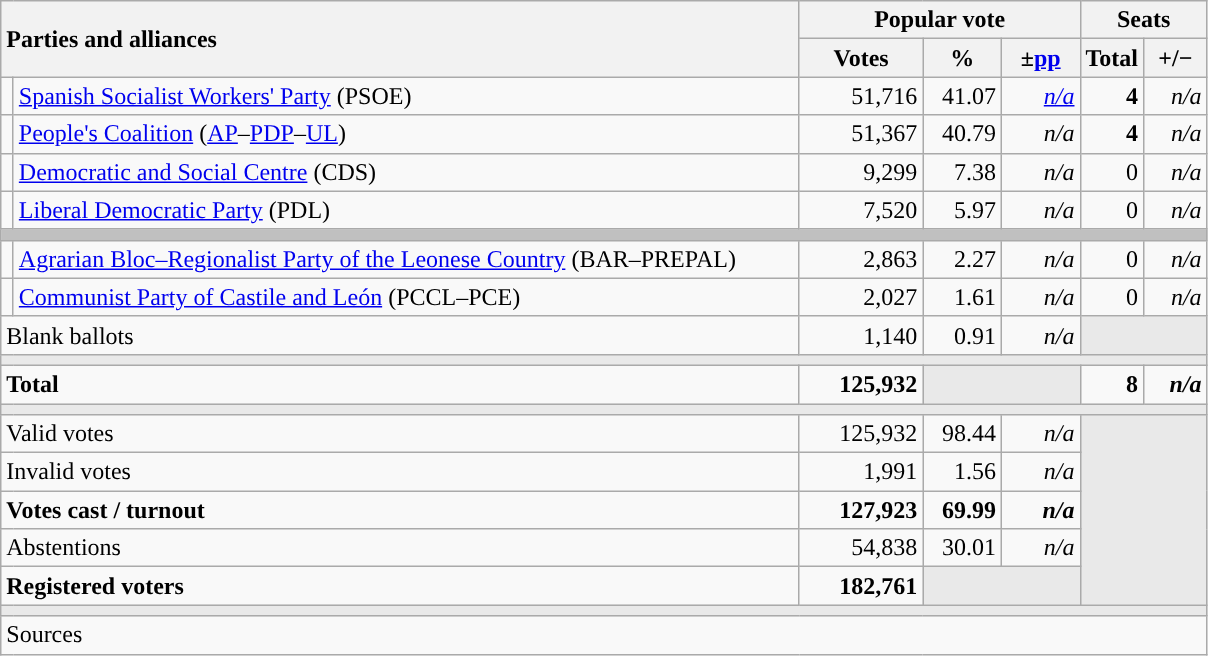<table class="wikitable" style="text-align:right;">
<tr>
<th style="text-align:left;" rowspan="2" colspan="2" width="525">Parties and alliances</th>
<th colspan="3">Popular vote</th>
<th colspan="2">Seats</th>
</tr>
<tr>
<th width="75">Votes</th>
<th width="45">%</th>
<th width="45">±<a href='#'>pp</a></th>
<th width="35">Total</th>
<th width="35">+/−</th>
</tr>
<tr>
<td width="1" style="color:inherit;background:"></td>
<td align="left"><a href='#'>Spanish Socialist Workers' Party</a> (PSOE)</td>
<td>51,716</td>
<td>41.07</td>
<td><em><a href='#'>n/a</a></em></td>
<td><strong>4</strong></td>
<td><em>n/a</em></td>
</tr>
<tr>
<td style="color:inherit;background:"></td>
<td align="left"><a href='#'>People's Coalition</a> (<a href='#'>AP</a>–<a href='#'>PDP</a>–<a href='#'>UL</a>)</td>
<td>51,367</td>
<td>40.79</td>
<td><em>n/a</em></td>
<td><strong>4</strong></td>
<td><em>n/a</em></td>
</tr>
<tr>
<td style="color:inherit;background:"></td>
<td align="left"><a href='#'>Democratic and Social Centre</a> (CDS)</td>
<td>9,299</td>
<td>7.38</td>
<td><em>n/a</em></td>
<td>0</td>
<td><em>n/a</em></td>
</tr>
<tr>
<td style="color:inherit;background:"></td>
<td align="left"><a href='#'>Liberal Democratic Party</a> (PDL)</td>
<td>7,520</td>
<td>5.97</td>
<td><em>n/a</em></td>
<td>0</td>
<td><em>n/a</em></td>
</tr>
<tr>
<td colspan="7" bgcolor="#C0C0C0"></td>
</tr>
<tr>
<td style="color:inherit;background:"></td>
<td align="left"><a href='#'>Agrarian Bloc–Regionalist Party of the Leonese Country</a> (BAR–PREPAL)</td>
<td>2,863</td>
<td>2.27</td>
<td><em>n/a</em></td>
<td>0</td>
<td><em>n/a</em></td>
</tr>
<tr>
<td style="color:inherit;background:"></td>
<td align="left"><a href='#'>Communist Party of Castile and León</a> (PCCL–PCE)</td>
<td>2,027</td>
<td>1.61</td>
<td><em>n/a</em></td>
<td>0</td>
<td><em>n/a</em></td>
</tr>
<tr>
<td align="left" colspan="2">Blank ballots</td>
<td>1,140</td>
<td>0.91</td>
<td><em>n/a</em></td>
<td bgcolor="#E9E9E9" colspan="2"></td>
</tr>
<tr>
<td colspan="7" bgcolor="#E9E9E9"></td>
</tr>
<tr style="font-weight:bold;">
<td align="left" colspan="2">Total</td>
<td>125,932</td>
<td bgcolor="#E9E9E9" colspan="2"></td>
<td>8</td>
<td><em>n/a</em></td>
</tr>
<tr>
<td colspan="7" bgcolor="#E9E9E9"></td>
</tr>
<tr>
<td align="left" colspan="2">Valid votes</td>
<td>125,932</td>
<td>98.44</td>
<td><em>n/a</em></td>
<td bgcolor="#E9E9E9" colspan="2" rowspan="5"></td>
</tr>
<tr>
<td align="left" colspan="2">Invalid votes</td>
<td>1,991</td>
<td>1.56</td>
<td><em>n/a</em></td>
</tr>
<tr style="font-weight:bold;">
<td align="left" colspan="2">Votes cast / turnout</td>
<td>127,923</td>
<td>69.99</td>
<td><em>n/a</em></td>
</tr>
<tr>
<td align="left" colspan="2">Abstentions</td>
<td>54,838</td>
<td>30.01</td>
<td><em>n/a</em></td>
</tr>
<tr style="font-weight:bold;">
<td align="left" colspan="2">Registered voters</td>
<td>182,761</td>
<td bgcolor="#E9E9E9" colspan="2"></td>
</tr>
<tr>
<td colspan="7" bgcolor="#E9E9E9"></td>
</tr>
<tr>
<td align="left" colspan="7">Sources</td>
</tr>
</table>
